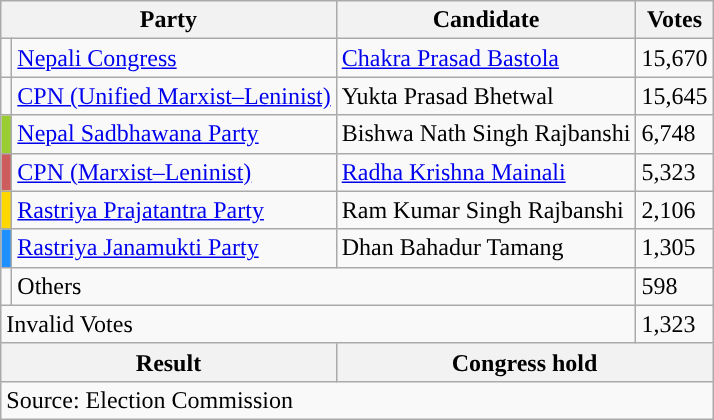<table class="wikitable">
<tr>
<th colspan="2">Party</th>
<th>Candidate</th>
<th>Votes</th>
</tr>
<tr>
<td style="background-color:"></td>
<td><a href='#'>Nepali Congress</a></td>
<td><a href='#'>Chakra Prasad Bastola</a></td>
<td>15,670</td>
</tr>
<tr>
<td style="background-color:"></td>
<td><a href='#'>CPN (Unified Marxist–Leninist)</a></td>
<td>Yukta Prasad Bhetwal</td>
<td>15,645</td>
</tr>
<tr>
<td style="background-color:yellowgreen"></td>
<td><a href='#'>Nepal Sadbhawana Party</a></td>
<td>Bishwa Nath Singh Rajbanshi</td>
<td>6,748</td>
</tr>
<tr>
<td style="background-color:indianred"></td>
<td><a href='#'>CPN (Marxist–Leninist)</a></td>
<td><a href='#'>Radha Krishna Mainali</a></td>
<td>5,323</td>
</tr>
<tr>
<td style="background-color:gold"></td>
<td><a href='#'>Rastriya Prajatantra Party</a></td>
<td>Ram Kumar Singh Rajbanshi</td>
<td>2,106</td>
</tr>
<tr>
<td style="background-color:dodgerblue"></td>
<td><a href='#'>Rastriya Janamukti Party</a></td>
<td>Dhan Bahadur Tamang</td>
<td>1,305</td>
</tr>
<tr>
<td></td>
<td colspan="2">Others</td>
<td>598</td>
</tr>
<tr>
<td colspan="3">Invalid Votes</td>
<td>1,323</td>
</tr>
<tr>
<th colspan="2">Result</th>
<th colspan="2">Congress hold</th>
</tr>
<tr>
<td colspan="4">Source: Election Commission</td>
</tr>
</table>
